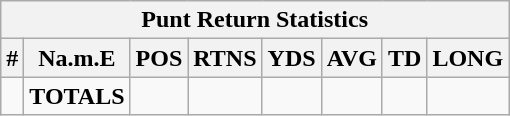<table class="wikitable sortable collapsible collapsed">
<tr>
<th colspan="8">Punt Return Statistics</th>
</tr>
<tr>
<th>#</th>
<th>Na.m.E</th>
<th>POS</th>
<th>RTNS</th>
<th>YDS</th>
<th>AVG</th>
<th>TD</th>
<th>LONG</th>
</tr>
<tr>
<td></td>
<td><strong>TOTALS</strong></td>
<td></td>
<td></td>
<td></td>
<td></td>
<td></td>
<td></td>
</tr>
</table>
